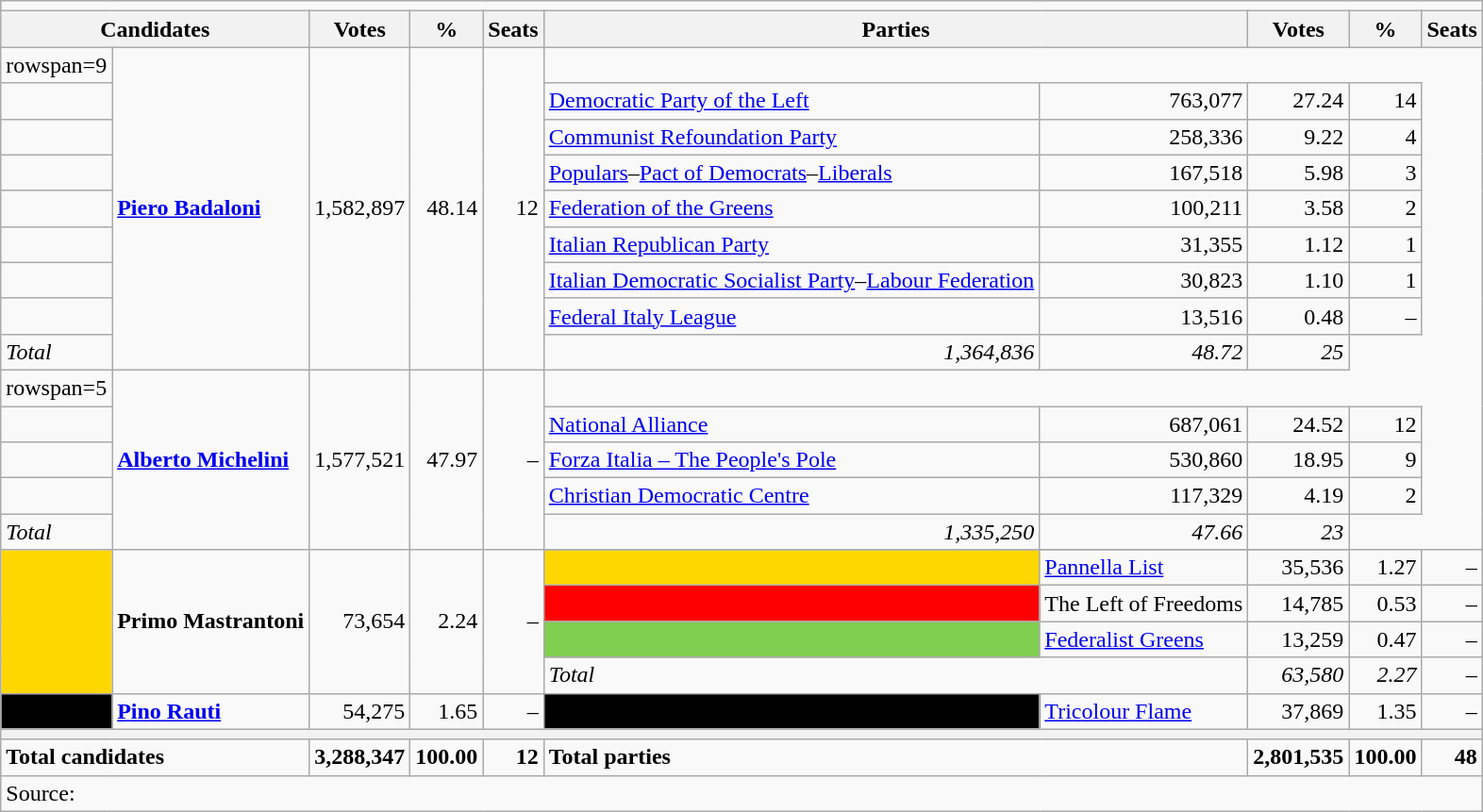<table class="wikitable">
<tr>
<td colspan=10></td>
</tr>
<tr>
<th colspan=2>Candidates</th>
<th>Votes</th>
<th>%</th>
<th>Seats</th>
<th colspan=2>Parties</th>
<th>Votes</th>
<th>%</th>
<th>Seats</th>
</tr>
<tr>
<td>rowspan=9 </td>
<td rowspan=9><strong><a href='#'>Piero Badaloni</a></strong></td>
<td rowspan=9 align=right>1,582,897</td>
<td rowspan=9 align=right>48.14</td>
<td rowspan=9 align=right>12</td>
</tr>
<tr>
<td></td>
<td><a href='#'>Democratic Party of the Left</a></td>
<td align=right>763,077</td>
<td align=right>27.24</td>
<td align=right>14</td>
</tr>
<tr>
<td></td>
<td><a href='#'>Communist Refoundation Party</a></td>
<td align=right>258,336</td>
<td align=right>9.22</td>
<td align=right>4</td>
</tr>
<tr>
<td></td>
<td><a href='#'>Populars</a>–<a href='#'>Pact of Democrats</a>–<a href='#'>Liberals</a></td>
<td align=right>167,518</td>
<td align=right>5.98</td>
<td align=right>3</td>
</tr>
<tr>
<td></td>
<td><a href='#'>Federation of the Greens</a></td>
<td align=right>100,211</td>
<td align=right>3.58</td>
<td align=right>2</td>
</tr>
<tr>
<td></td>
<td><a href='#'>Italian Republican Party</a></td>
<td align=right>31,355</td>
<td align=right>1.12</td>
<td align=right>1</td>
</tr>
<tr>
<td></td>
<td><a href='#'>Italian Democratic Socialist Party</a>–<a href='#'>Labour Federation</a></td>
<td align=right>30,823</td>
<td align=right>1.10</td>
<td align=right>1</td>
</tr>
<tr>
<td></td>
<td><a href='#'>Federal Italy League</a></td>
<td align=right>13,516</td>
<td align=right>0.48</td>
<td align=right>–</td>
</tr>
<tr>
<td colspan=2><em>Total</em></td>
<td align=right><em>1,364,836</em></td>
<td align=right><em>48.72</em></td>
<td align=right><em>25</em></td>
</tr>
<tr>
<td>rowspan=5 </td>
<td rowspan=5><strong><a href='#'>Alberto Michelini</a></strong></td>
<td rowspan=5 align=right>1,577,521</td>
<td rowspan=5 align=right>47.97</td>
<td rowspan=5 align=right>–</td>
</tr>
<tr>
<td></td>
<td><a href='#'>National Alliance</a></td>
<td align=right>687,061</td>
<td align=right>24.52</td>
<td align=right>12</td>
</tr>
<tr>
<td></td>
<td><a href='#'>Forza Italia – The People's Pole</a></td>
<td align=right>530,860</td>
<td align=right>18.95</td>
<td align=right>9</td>
</tr>
<tr>
<td></td>
<td><a href='#'>Christian Democratic Centre</a></td>
<td align=right>117,329</td>
<td align=right>4.19</td>
<td align=right>2</td>
</tr>
<tr>
<td colspan=2><em>Total</em></td>
<td align=right><em>1,335,250</em></td>
<td align=right><em>47.66</em></td>
<td align=right><em>23</em></td>
</tr>
<tr>
<td rowspan=5 bgcolor="gold"></td>
<td rowspan=5><strong>Primo Mastrantoni</strong></td>
<td rowspan=5 align=right>73,654</td>
<td rowspan=5 align=right>2.24</td>
<td rowspan=5 align=right>–</td>
</tr>
<tr>
<td bgcolor="gold"></td>
<td><a href='#'>Pannella List</a></td>
<td align=right>35,536</td>
<td align=right>1.27</td>
<td align=right>–</td>
</tr>
<tr>
<td bgcolor="red"></td>
<td>The Left of Freedoms</td>
<td align=right>14,785</td>
<td align=right>0.53</td>
<td align=right>–</td>
</tr>
<tr>
<td bgcolor="80CF50"></td>
<td><a href='#'>Federalist Greens</a></td>
<td align=right>13,259</td>
<td align=right>0.47</td>
<td align=right>–</td>
</tr>
<tr>
<td colspan=2><em>Total</em></td>
<td align=right><em>63,580</em></td>
<td align=right><em>2.27</em></td>
<td align=right><em>–</em></td>
</tr>
<tr>
<td bgcolor="black"></td>
<td><strong><a href='#'>Pino Rauti</a></strong></td>
<td align=right>54,275</td>
<td align=right>1.65</td>
<td align=right>–</td>
<td bgcolor="black"></td>
<td><a href='#'>Tricolour Flame</a></td>
<td align=right>37,869</td>
<td align=right>1.35</td>
<td align=right>–</td>
</tr>
<tr>
<th colspan=10></th>
</tr>
<tr>
<td colspan=2><strong>Total candidates</strong></td>
<td align=right><strong>3,288,347</strong></td>
<td align=right><strong>100.00</strong></td>
<td align=right><strong>12</strong></td>
<td colspan=2><strong>Total parties</strong></td>
<td align=right><strong>2,801,535</strong></td>
<td align=right><strong>100.00</strong></td>
<td align=right><strong>48</strong></td>
</tr>
<tr>
<td colspan=10>Source: </td>
</tr>
</table>
